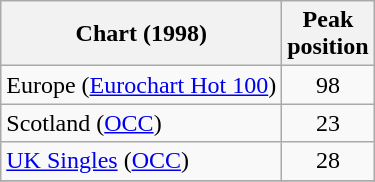<table class="wikitable sortable">
<tr>
<th>Chart (1998)</th>
<th align="center">Peak<br>position</th>
</tr>
<tr>
<td align="left">Europe (<a href='#'>Eurochart Hot 100</a>)</td>
<td align="center">98</td>
</tr>
<tr>
<td align="left">Scotland (<a href='#'>OCC</a>)</td>
<td align="center">23</td>
</tr>
<tr>
<td align="left"><a href='#'>UK Singles</a> (<a href='#'>OCC</a>)</td>
<td align="center">28</td>
</tr>
<tr>
</tr>
</table>
